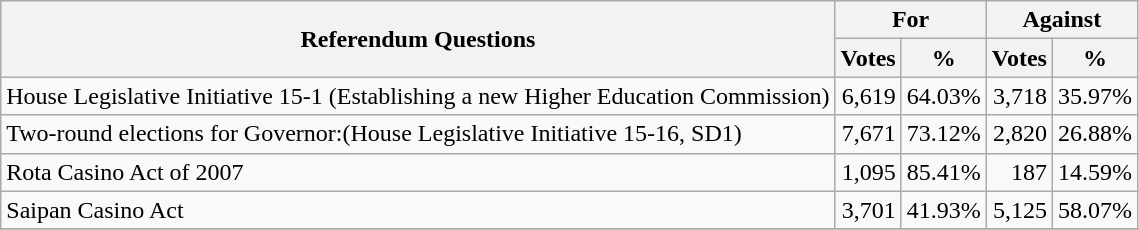<table class=wikitable style=text-align:right>
<tr>
<th rowspan=2>Referendum Questions</th>
<th colspan=2>For</th>
<th colspan=2>Against</th>
</tr>
<tr>
<th>Votes</th>
<th>%</th>
<th>Votes</th>
<th>%</th>
</tr>
<tr>
<td align=left>House Legislative Initiative 15-1 (Establishing a new Higher Education Commission)</td>
<td>6,619</td>
<td>64.03%</td>
<td>3,718</td>
<td>35.97%</td>
</tr>
<tr>
<td align=left>Two-round elections for Governor:(House Legislative Initiative 15-16, SD1)</td>
<td>7,671</td>
<td>73.12%</td>
<td>2,820</td>
<td>26.88%</td>
</tr>
<tr>
<td align=left>Rota Casino Act of 2007</td>
<td>1,095</td>
<td>85.41%</td>
<td>187</td>
<td>14.59%</td>
</tr>
<tr>
<td align=left>Saipan Casino Act</td>
<td>3,701</td>
<td>41.93%</td>
<td>5,125</td>
<td>58.07%</td>
</tr>
<tr>
</tr>
</table>
